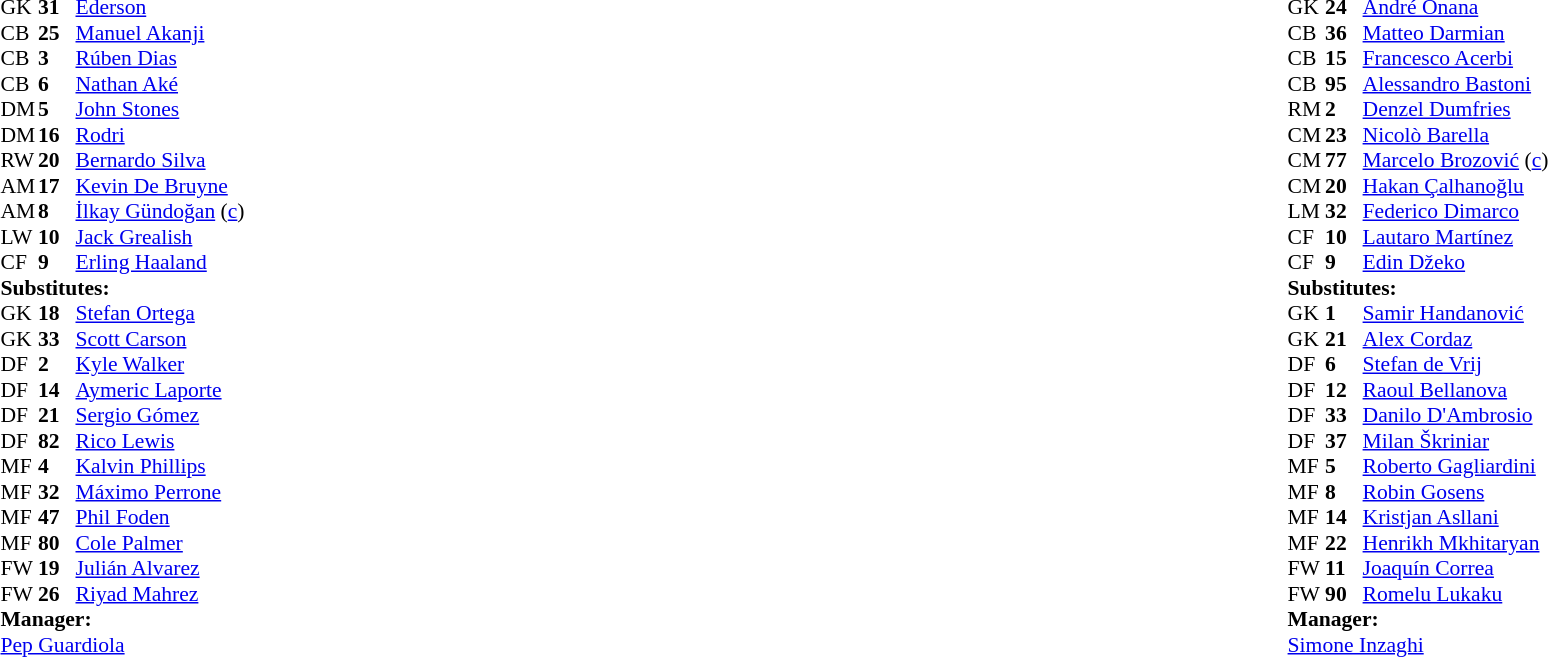<table width="100%">
<tr>
<td valign="top" width="40%"><br><table style="font-size:90%" cellspacing="0" cellpadding="0">
<tr>
<th width=25></th>
<th width=25></th>
</tr>
<tr>
<td>GK</td>
<td><strong>31</strong></td>
<td> <a href='#'>Ederson</a></td>
<td></td>
</tr>
<tr>
<td>CB</td>
<td><strong>25</strong></td>
<td> <a href='#'>Manuel Akanji</a></td>
</tr>
<tr>
<td>CB</td>
<td><strong>3</strong></td>
<td> <a href='#'>Rúben Dias</a></td>
</tr>
<tr>
<td>CB</td>
<td><strong>6</strong></td>
<td> <a href='#'>Nathan Aké</a></td>
</tr>
<tr>
<td>DM</td>
<td><strong>5</strong></td>
<td> <a href='#'>John Stones</a></td>
<td></td>
<td></td>
</tr>
<tr>
<td>DM</td>
<td><strong>16</strong></td>
<td> <a href='#'>Rodri</a></td>
</tr>
<tr>
<td>RW</td>
<td><strong>20</strong></td>
<td> <a href='#'>Bernardo Silva</a></td>
</tr>
<tr>
<td>AM</td>
<td><strong>17</strong></td>
<td> <a href='#'>Kevin De Bruyne</a></td>
<td></td>
<td></td>
</tr>
<tr>
<td>AM</td>
<td><strong>8</strong></td>
<td> <a href='#'>İlkay Gündoğan</a> (<a href='#'>c</a>)</td>
</tr>
<tr>
<td>LW</td>
<td><strong>10</strong></td>
<td> <a href='#'>Jack Grealish</a></td>
</tr>
<tr>
<td>CF</td>
<td><strong>9</strong></td>
<td> <a href='#'>Erling Haaland</a></td>
<td></td>
</tr>
<tr>
<td colspan=3><strong>Substitutes:</strong></td>
</tr>
<tr>
<td>GK</td>
<td><strong>18</strong></td>
<td> <a href='#'>Stefan Ortega</a></td>
</tr>
<tr>
<td>GK</td>
<td><strong>33</strong></td>
<td> <a href='#'>Scott Carson</a></td>
</tr>
<tr>
<td>DF</td>
<td><strong>2</strong></td>
<td> <a href='#'>Kyle Walker</a></td>
<td></td>
<td></td>
</tr>
<tr>
<td>DF</td>
<td><strong>14</strong></td>
<td> <a href='#'>Aymeric Laporte</a></td>
</tr>
<tr>
<td>DF</td>
<td><strong>21</strong></td>
<td> <a href='#'>Sergio Gómez</a></td>
</tr>
<tr>
<td>DF</td>
<td><strong>82</strong></td>
<td> <a href='#'>Rico Lewis</a></td>
</tr>
<tr>
<td>MF</td>
<td><strong>4</strong></td>
<td> <a href='#'>Kalvin Phillips</a></td>
</tr>
<tr>
<td>MF</td>
<td><strong>32</strong></td>
<td> <a href='#'>Máximo Perrone</a></td>
</tr>
<tr>
<td>MF</td>
<td><strong>47</strong></td>
<td> <a href='#'>Phil Foden</a></td>
<td></td>
<td></td>
</tr>
<tr>
<td>MF</td>
<td><strong>80</strong></td>
<td> <a href='#'>Cole Palmer</a></td>
</tr>
<tr>
<td>FW</td>
<td><strong>19</strong></td>
<td> <a href='#'>Julián Alvarez</a></td>
</tr>
<tr>
<td>FW</td>
<td><strong>26</strong></td>
<td> <a href='#'>Riyad Mahrez</a></td>
</tr>
<tr>
<td colspan=3><strong>Manager:</strong></td>
</tr>
<tr>
<td colspan=3> <a href='#'>Pep Guardiola</a></td>
</tr>
</table>
</td>
<td valign="top"></td>
<td valign="top" width="50%"><br><table style="font-size:90%; margin:auto" cellspacing="0" cellpadding="0">
<tr>
<th width=25></th>
<th width=25></th>
</tr>
<tr>
<td>GK</td>
<td><strong>24</strong></td>
<td> <a href='#'>André Onana</a></td>
<td></td>
</tr>
<tr>
<td>CB</td>
<td><strong>36</strong></td>
<td> <a href='#'>Matteo Darmian</a></td>
<td></td>
<td></td>
</tr>
<tr>
<td>CB</td>
<td><strong>15</strong></td>
<td> <a href='#'>Francesco Acerbi</a></td>
</tr>
<tr>
<td>CB</td>
<td><strong>95</strong></td>
<td> <a href='#'>Alessandro Bastoni</a></td>
<td></td>
<td></td>
</tr>
<tr>
<td>RM</td>
<td><strong>2</strong></td>
<td> <a href='#'>Denzel Dumfries</a></td>
<td></td>
<td></td>
</tr>
<tr>
<td>CM</td>
<td><strong>23</strong></td>
<td> <a href='#'>Nicolò Barella</a></td>
<td></td>
</tr>
<tr>
<td>CM</td>
<td><strong>77</strong></td>
<td> <a href='#'>Marcelo Brozović</a> (<a href='#'>c</a>)</td>
</tr>
<tr>
<td>CM</td>
<td><strong>20</strong></td>
<td> <a href='#'>Hakan Çalhanoğlu</a></td>
<td></td>
<td></td>
</tr>
<tr>
<td>LM</td>
<td><strong>32</strong></td>
<td> <a href='#'>Federico Dimarco</a></td>
</tr>
<tr>
<td>CF</td>
<td><strong>10</strong></td>
<td> <a href='#'>Lautaro Martínez</a></td>
</tr>
<tr>
<td>CF</td>
<td><strong>9</strong></td>
<td> <a href='#'>Edin Džeko</a></td>
<td></td>
<td></td>
</tr>
<tr>
<td colspan=3><strong>Substitutes:</strong></td>
</tr>
<tr>
<td>GK</td>
<td><strong>1</strong></td>
<td> <a href='#'>Samir Handanović</a></td>
</tr>
<tr>
<td>GK</td>
<td><strong>21</strong></td>
<td> <a href='#'>Alex Cordaz</a></td>
</tr>
<tr>
<td>DF</td>
<td><strong>6</strong></td>
<td> <a href='#'>Stefan de Vrij</a></td>
</tr>
<tr>
<td>DF</td>
<td><strong>12</strong></td>
<td> <a href='#'>Raoul Bellanova</a></td>
<td></td>
<td></td>
</tr>
<tr>
<td>DF</td>
<td><strong>33</strong></td>
<td> <a href='#'>Danilo D'Ambrosio</a></td>
<td></td>
<td></td>
</tr>
<tr>
<td>DF</td>
<td><strong>37</strong></td>
<td> <a href='#'>Milan Škriniar</a></td>
</tr>
<tr>
<td>MF</td>
<td><strong>5</strong></td>
<td> <a href='#'>Roberto Gagliardini</a></td>
</tr>
<tr>
<td>MF</td>
<td><strong>8</strong></td>
<td> <a href='#'>Robin Gosens</a></td>
<td></td>
<td></td>
</tr>
<tr>
<td>MF</td>
<td><strong>14</strong></td>
<td> <a href='#'>Kristjan Asllani</a></td>
</tr>
<tr>
<td>MF</td>
<td><strong>22</strong></td>
<td> <a href='#'>Henrikh Mkhitaryan</a></td>
<td></td>
<td></td>
</tr>
<tr>
<td>FW</td>
<td><strong>11</strong></td>
<td> <a href='#'>Joaquín Correa</a></td>
</tr>
<tr>
<td>FW</td>
<td><strong>90</strong></td>
<td> <a href='#'>Romelu Lukaku</a></td>
<td></td>
<td></td>
</tr>
<tr>
<td colspan=3><strong>Manager:</strong></td>
</tr>
<tr>
<td colspan=3> <a href='#'>Simone Inzaghi</a></td>
<td></td>
</tr>
</table>
</td>
</tr>
</table>
